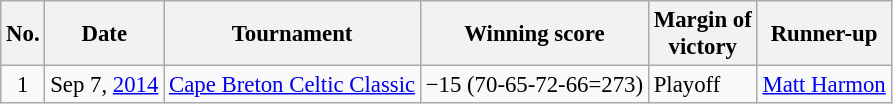<table class="wikitable" style="font-size:95%;">
<tr>
<th>No.</th>
<th>Date</th>
<th>Tournament</th>
<th>Winning score</th>
<th>Margin of<br>victory</th>
<th>Runner-up</th>
</tr>
<tr>
<td align=center>1</td>
<td align=right>Sep 7, <a href='#'>2014</a></td>
<td><a href='#'>Cape Breton Celtic Classic</a></td>
<td>−15 (70-65-72-66=273)</td>
<td>Playoff</td>
<td> <a href='#'>Matt Harmon</a></td>
</tr>
</table>
